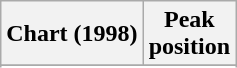<table class="wikitable sortable plainrowheaders" style="text-align:center">
<tr>
<th>Chart (1998)</th>
<th>Peak<br>position</th>
</tr>
<tr>
</tr>
<tr>
</tr>
<tr>
</tr>
<tr>
</tr>
<tr>
</tr>
<tr>
</tr>
</table>
